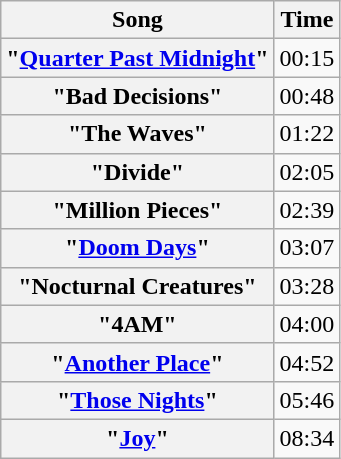<table class="wikitable plainrowheaders" style="text-align:center;">
<tr>
<th scope="col">Song</th>
<th scope="col">Time</th>
</tr>
<tr>
<th scope="row">"<a href='#'>Quarter Past Midnight</a>"</th>
<td>00:15</td>
</tr>
<tr>
<th scope="row">"Bad Decisions"</th>
<td>00:48</td>
</tr>
<tr>
<th scope="row">"The Waves"</th>
<td>01:22</td>
</tr>
<tr>
<th scope="row">"Divide"</th>
<td>02:05</td>
</tr>
<tr>
<th scope="row">"Million Pieces"</th>
<td>02:39</td>
</tr>
<tr>
<th scope="row">"<a href='#'>Doom Days</a>"</th>
<td>03:07</td>
</tr>
<tr>
<th scope="row">"Nocturnal Creatures"</th>
<td>03:28</td>
</tr>
<tr>
<th scope="row">"4AM"</th>
<td>04:00</td>
</tr>
<tr>
<th scope="row">"<a href='#'>Another Place</a>"</th>
<td>04:52</td>
</tr>
<tr>
<th scope="row">"<a href='#'>Those Nights</a>"</th>
<td>05:46</td>
</tr>
<tr>
<th scope="row">"<a href='#'>Joy</a>"</th>
<td>08:34</td>
</tr>
</table>
